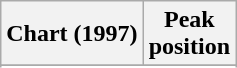<table class="wikitable sortable plainrowheaders" style="text-align:center">
<tr>
<th scope="col">Chart (1997)</th>
<th scope="col">Peak<br>position</th>
</tr>
<tr>
</tr>
<tr>
</tr>
<tr>
</tr>
<tr>
</tr>
<tr>
</tr>
<tr>
</tr>
<tr>
</tr>
<tr>
</tr>
<tr>
</tr>
<tr>
</tr>
</table>
